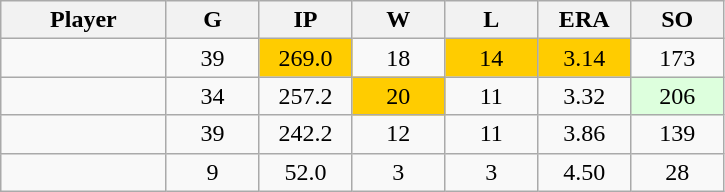<table class="wikitable sortable">
<tr>
<th bgcolor="#DDDDFF" width="16%">Player</th>
<th bgcolor="#DDDDFF" width="9%">G</th>
<th bgcolor="#DDDDFF" width="9%">IP</th>
<th bgcolor="#DDDDFF" width="9%">W</th>
<th bgcolor="#DDDDFF" width="9%">L</th>
<th bgcolor="#DDDDFF" width="9%">ERA</th>
<th bgcolor="#DDDDFF" width="9%">SO</th>
</tr>
<tr align="center">
<td></td>
<td>39</td>
<td bgcolor="#FFCC00">269.0</td>
<td>18</td>
<td bgcolor="#FFCC00">14</td>
<td bgcolor="#FFCC00">3.14</td>
<td>173</td>
</tr>
<tr align="center">
<td></td>
<td>34</td>
<td>257.2</td>
<td bgcolor="#FFCC00">20</td>
<td>11</td>
<td>3.32</td>
<td bgcolor="#DDFFDD">206</td>
</tr>
<tr align="center">
<td></td>
<td>39</td>
<td>242.2</td>
<td>12</td>
<td>11</td>
<td>3.86</td>
<td>139</td>
</tr>
<tr align="center">
<td></td>
<td>9</td>
<td>52.0</td>
<td>3</td>
<td>3</td>
<td>4.50</td>
<td>28</td>
</tr>
</table>
